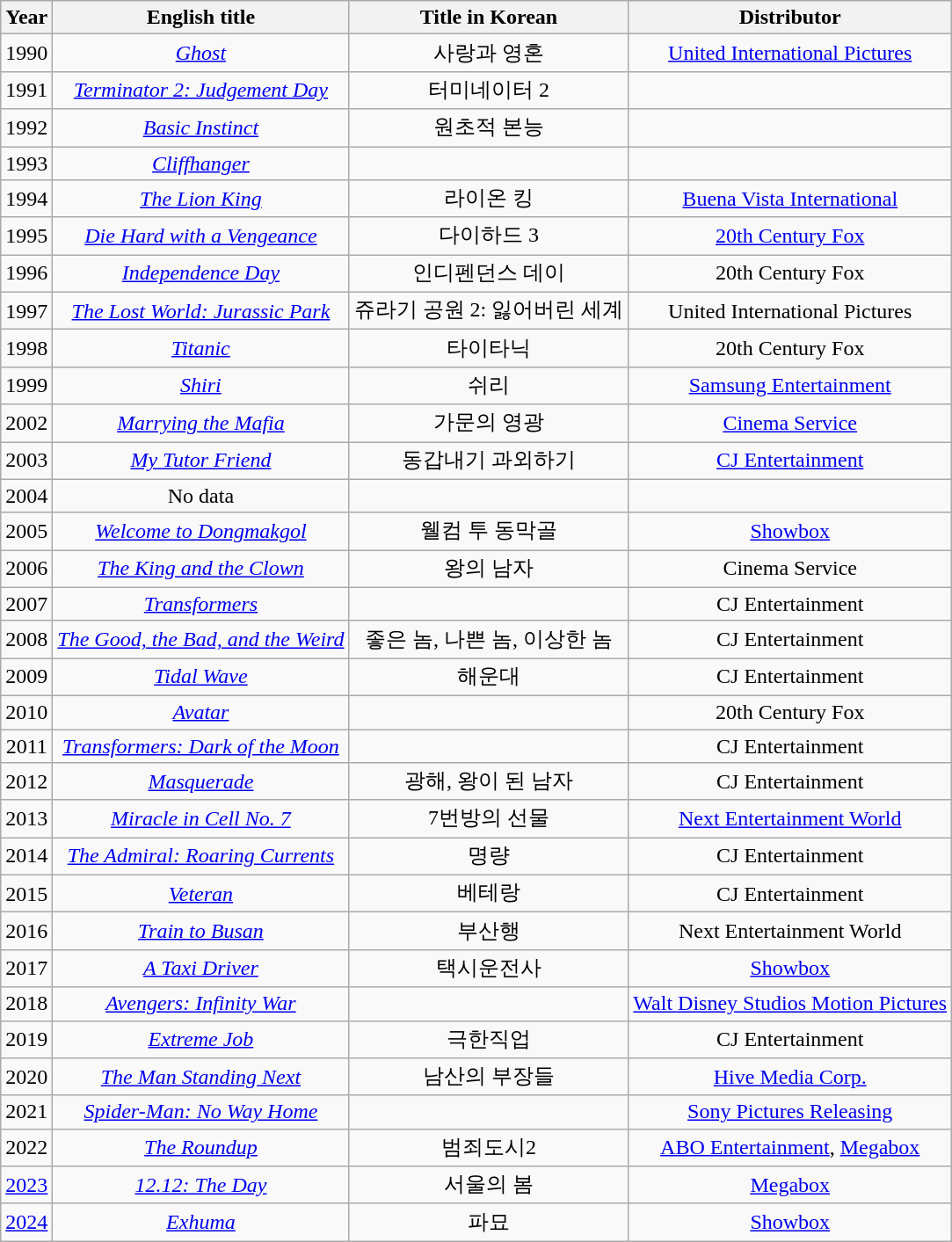<table class="wikitable sortable" style="text-align:center">
<tr>
<th>Year</th>
<th>English title</th>
<th>Title in Korean</th>
<th>Distributor</th>
</tr>
<tr>
<td>1990</td>
<td><em><a href='#'>Ghost</a></em></td>
<td>사랑과 영혼</td>
<td><a href='#'>United International Pictures</a></td>
</tr>
<tr>
<td>1991</td>
<td><em><a href='#'>Terminator 2: Judgement Day</a></em></td>
<td>터미네이터 2</td>
<td></td>
</tr>
<tr>
<td>1992</td>
<td><em><a href='#'>Basic Instinct</a></em></td>
<td>원초적 본능</td>
<td></td>
</tr>
<tr>
<td>1993</td>
<td><em><a href='#'>Cliffhanger</a></em></td>
<td></td>
</tr>
<tr>
<td>1994</td>
<td><em><a href='#'>The Lion King</a></em></td>
<td>라이온 킹</td>
<td><a href='#'>Buena Vista International</a></td>
</tr>
<tr>
<td>1995</td>
<td><em><a href='#'>Die Hard with a Vengeance</a></em></td>
<td>다이하드 3</td>
<td><a href='#'>20th Century Fox</a></td>
</tr>
<tr>
<td>1996</td>
<td><em><a href='#'>Independence Day</a></em></td>
<td>인디펜던스 데이</td>
<td>20th Century Fox</td>
</tr>
<tr>
<td>1997</td>
<td><em><a href='#'>The Lost World: Jurassic Park</a></em></td>
<td>쥬라기 공원 2: 잃어버린 세계</td>
<td>United International Pictures</td>
</tr>
<tr>
<td>1998</td>
<td><em><a href='#'>Titanic</a></em></td>
<td>타이타닉</td>
<td>20th Century Fox</td>
</tr>
<tr>
<td>1999</td>
<td><em><a href='#'>Shiri</a></em></td>
<td>쉬리</td>
<td><a href='#'>Samsung Entertainment</a></td>
</tr>
<tr>
<td>2002</td>
<td><em><a href='#'>Marrying the Mafia</a></em></td>
<td>가문의 영광</td>
<td><a href='#'>Cinema Service</a></td>
</tr>
<tr>
<td>2003</td>
<td><em><a href='#'>My Tutor Friend</a></em></td>
<td>동갑내기 과외하기</td>
<td><a href='#'>CJ Entertainment</a></td>
</tr>
<tr>
<td>2004</td>
<td>No data</td>
<td></td>
<td></td>
</tr>
<tr>
<td>2005</td>
<td><em><a href='#'>Welcome to Dongmakgol</a></em></td>
<td>웰컴 투 동막골</td>
<td><a href='#'>Showbox</a></td>
</tr>
<tr>
<td>2006</td>
<td><em><a href='#'>The King and the Clown</a></em></td>
<td>왕의 남자</td>
<td>Cinema Service</td>
</tr>
<tr>
<td>2007</td>
<td><em><a href='#'>Transformers</a></em></td>
<td></td>
<td>CJ Entertainment</td>
</tr>
<tr>
<td>2008</td>
<td><em><a href='#'>The Good, the Bad, and the Weird</a></em></td>
<td>좋은 놈, 나쁜 놈, 이상한 놈</td>
<td>CJ Entertainment</td>
</tr>
<tr>
<td>2009</td>
<td><em><a href='#'>Tidal Wave</a></em></td>
<td>해운대</td>
<td>CJ Entertainment</td>
</tr>
<tr>
<td>2010</td>
<td><em><a href='#'>Avatar</a></em></td>
<td></td>
<td>20th Century Fox</td>
</tr>
<tr>
<td>2011</td>
<td><em><a href='#'>Transformers: Dark of the Moon</a></em></td>
<td></td>
<td>CJ Entertainment</td>
</tr>
<tr>
<td>2012</td>
<td><em><a href='#'>Masquerade</a></em></td>
<td>광해, 왕이 된 남자</td>
<td>CJ Entertainment</td>
</tr>
<tr>
<td>2013</td>
<td><em><a href='#'>Miracle in Cell No. 7</a></em></td>
<td>7번방의 선물</td>
<td><a href='#'>Next Entertainment World</a></td>
</tr>
<tr>
<td>2014</td>
<td><em><a href='#'>The Admiral: Roaring Currents</a></em></td>
<td>명량</td>
<td>CJ Entertainment</td>
</tr>
<tr>
<td>2015</td>
<td><em><a href='#'>Veteran</a></em></td>
<td>베테랑</td>
<td>CJ Entertainment</td>
</tr>
<tr>
<td>2016</td>
<td><em><a href='#'>Train to Busan</a></em></td>
<td>부산행</td>
<td>Next Entertainment World</td>
</tr>
<tr>
<td>2017</td>
<td><em><a href='#'>A Taxi Driver</a></em></td>
<td>택시운전사</td>
<td><a href='#'>Showbox</a></td>
</tr>
<tr>
<td>2018</td>
<td><em><a href='#'>Avengers: Infinity War</a></em></td>
<td></td>
<td><a href='#'>Walt Disney Studios Motion Pictures</a></td>
</tr>
<tr>
<td>2019</td>
<td><em><a href='#'>Extreme Job</a></em></td>
<td>극한직업</td>
<td>CJ Entertainment</td>
</tr>
<tr>
<td>2020</td>
<td><em><a href='#'>The Man Standing Next</a></em></td>
<td>남산의 부장들</td>
<td><a href='#'>Hive Media Corp.</a></td>
</tr>
<tr>
<td>2021</td>
<td><em><a href='#'>Spider-Man: No Way Home</a></em></td>
<td></td>
<td><a href='#'>Sony Pictures Releasing</a></td>
</tr>
<tr>
<td>2022</td>
<td><em><a href='#'>The Roundup</a></em></td>
<td>범죄도시2</td>
<td><a href='#'>ABO Entertainment</a>, <a href='#'>Megabox</a></td>
</tr>
<tr>
<td><a href='#'>2023</a></td>
<td><em><a href='#'>12.12: The Day</a></em></td>
<td>서울의 봄</td>
<td><a href='#'>Megabox</a></td>
</tr>
<tr>
<td><a href='#'>2024</a></td>
<td><em><a href='#'>Exhuma</a></em></td>
<td>파묘</td>
<td><a href='#'>Showbox</a></td>
</tr>
</table>
